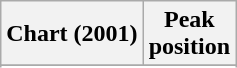<table class="wikitable sortable plainrowheaders" style="text-align:center">
<tr>
<th scope="col">Chart (2001)</th>
<th scope="col">Peak<br>position</th>
</tr>
<tr>
</tr>
<tr>
</tr>
<tr>
</tr>
</table>
